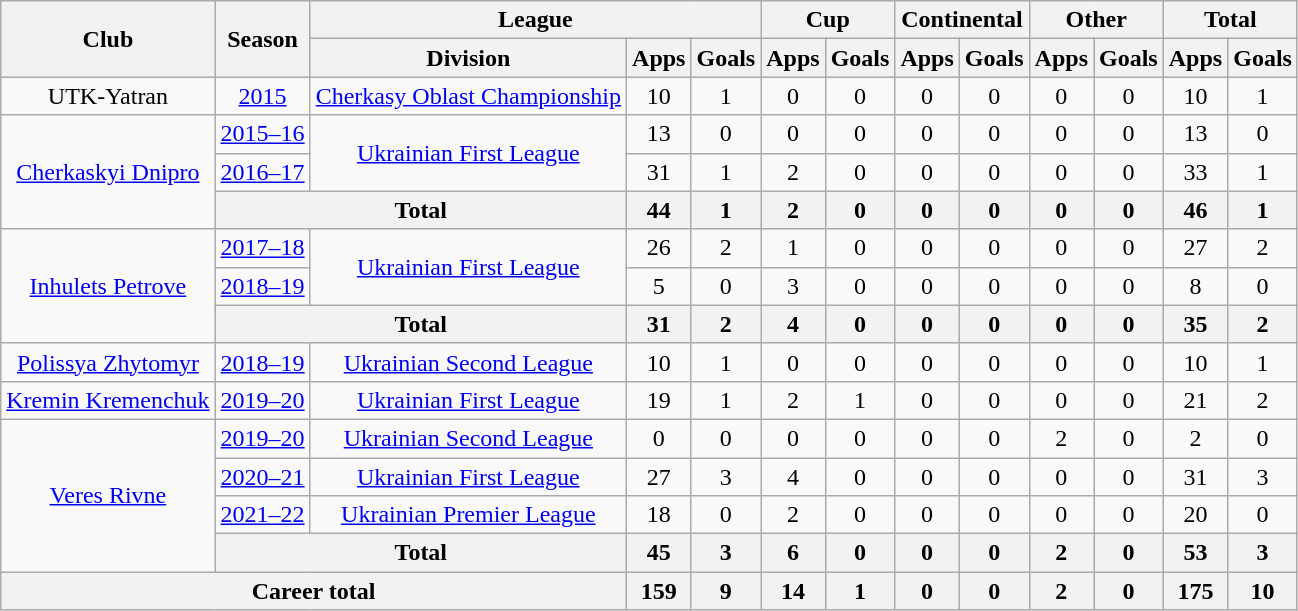<table class="wikitable" style="text-align:center">
<tr>
<th rowspan="2">Club</th>
<th rowspan="2">Season</th>
<th colspan="3">League</th>
<th colspan="2">Cup</th>
<th colspan="2">Continental</th>
<th colspan="2">Other</th>
<th colspan="2">Total</th>
</tr>
<tr>
<th>Division</th>
<th>Apps</th>
<th>Goals</th>
<th>Apps</th>
<th>Goals</th>
<th>Apps</th>
<th>Goals</th>
<th>Apps</th>
<th>Goals</th>
<th>Apps</th>
<th>Goals</th>
</tr>
<tr>
<td rowspan="1">UTK-Yatran</td>
<td><a href='#'>2015</a></td>
<td rowspan="1"><a href='#'>Cherkasy Oblast Championship</a></td>
<td>10</td>
<td>1</td>
<td>0</td>
<td>0</td>
<td>0</td>
<td>0</td>
<td>0</td>
<td>0</td>
<td>10</td>
<td>1</td>
</tr>
<tr>
<td rowspan="3"><a href='#'>Cherkaskyi Dnipro</a></td>
<td><a href='#'>2015–16</a></td>
<td rowspan="2"><a href='#'>Ukrainian First League</a></td>
<td>13</td>
<td>0</td>
<td>0</td>
<td>0</td>
<td>0</td>
<td>0</td>
<td>0</td>
<td>0</td>
<td>13</td>
<td>0</td>
</tr>
<tr>
<td><a href='#'>2016–17</a></td>
<td>31</td>
<td>1</td>
<td>2</td>
<td>0</td>
<td>0</td>
<td>0</td>
<td>0</td>
<td>0</td>
<td>33</td>
<td>1</td>
</tr>
<tr>
<th colspan="2">Total</th>
<th>44</th>
<th>1</th>
<th>2</th>
<th>0</th>
<th>0</th>
<th>0</th>
<th>0</th>
<th>0</th>
<th>46</th>
<th>1</th>
</tr>
<tr>
<td rowspan="3"><a href='#'>Inhulets Petrove</a></td>
<td><a href='#'>2017–18</a></td>
<td rowspan="2"><a href='#'>Ukrainian First League</a></td>
<td>26</td>
<td>2</td>
<td>1</td>
<td>0</td>
<td>0</td>
<td>0</td>
<td>0</td>
<td>0</td>
<td>27</td>
<td>2</td>
</tr>
<tr>
<td><a href='#'>2018–19</a></td>
<td>5</td>
<td>0</td>
<td>3</td>
<td>0</td>
<td>0</td>
<td>0</td>
<td>0</td>
<td>0</td>
<td>8</td>
<td>0</td>
</tr>
<tr>
<th colspan="2">Total</th>
<th>31</th>
<th>2</th>
<th>4</th>
<th>0</th>
<th>0</th>
<th>0</th>
<th>0</th>
<th>0</th>
<th>35</th>
<th>2</th>
</tr>
<tr>
<td rowspan="1"><a href='#'>Polissya Zhytomyr</a></td>
<td><a href='#'>2018–19</a></td>
<td rowspan="1"><a href='#'>Ukrainian Second League</a></td>
<td>10</td>
<td>1</td>
<td>0</td>
<td>0</td>
<td>0</td>
<td>0</td>
<td>0</td>
<td>0</td>
<td>10</td>
<td>1</td>
</tr>
<tr>
<td rowspan="1"><a href='#'>Kremin Kremenchuk</a></td>
<td><a href='#'>2019–20</a></td>
<td rowspan="1"><a href='#'>Ukrainian First League</a></td>
<td>19</td>
<td>1</td>
<td>2</td>
<td>1</td>
<td>0</td>
<td>0</td>
<td>0</td>
<td>0</td>
<td>21</td>
<td>2</td>
</tr>
<tr>
<td rowspan="4"><a href='#'>Veres Rivne</a></td>
<td><a href='#'>2019–20</a></td>
<td rowspan="1"><a href='#'>Ukrainian Second League</a></td>
<td>0</td>
<td>0</td>
<td>0</td>
<td>0</td>
<td>0</td>
<td>0</td>
<td>2</td>
<td>0</td>
<td>2</td>
<td>0</td>
</tr>
<tr>
<td><a href='#'>2020–21</a></td>
<td rowspan="1"><a href='#'>Ukrainian First League</a></td>
<td>27</td>
<td>3</td>
<td>4</td>
<td>0</td>
<td>0</td>
<td>0</td>
<td>0</td>
<td>0</td>
<td>31</td>
<td>3</td>
</tr>
<tr>
<td><a href='#'>2021–22</a></td>
<td rowspan="1"><a href='#'>Ukrainian Premier League</a></td>
<td>18</td>
<td>0</td>
<td>2</td>
<td>0</td>
<td>0</td>
<td>0</td>
<td>0</td>
<td>0</td>
<td>20</td>
<td>0</td>
</tr>
<tr>
<th colspan="2">Total</th>
<th>45</th>
<th>3</th>
<th>6</th>
<th>0</th>
<th>0</th>
<th>0</th>
<th>2</th>
<th>0</th>
<th>53</th>
<th>3</th>
</tr>
<tr>
<th colspan="3">Career total</th>
<th>159</th>
<th>9</th>
<th>14</th>
<th>1</th>
<th>0</th>
<th>0</th>
<th>2</th>
<th>0</th>
<th>175</th>
<th>10</th>
</tr>
</table>
